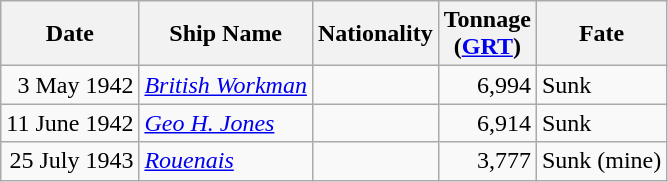<table class="wikitable sortable">
<tr>
<th>Date</th>
<th>Ship Name</th>
<th>Nationality</th>
<th>Tonnage <br>(<a href='#'>GRT</a>)</th>
<th>Fate</th>
</tr>
<tr>
<td align="right">3 May 1942</td>
<td align="left"><a href='#'><em>British Workman</em></a></td>
<td align="left"></td>
<td align="right">6,994</td>
<td align="left">Sunk</td>
</tr>
<tr>
<td align="right">11 June 1942</td>
<td align="left"><a href='#'><em>Geo H. Jones</em></a></td>
<td align="left"></td>
<td align="right">6,914</td>
<td align="left">Sunk</td>
</tr>
<tr>
<td align="right">25 July 1943</td>
<td align="left"><a href='#'><em>Rouenais</em></a></td>
<td align="left"></td>
<td align="right">3,777</td>
<td align="left">Sunk (mine)</td>
</tr>
</table>
